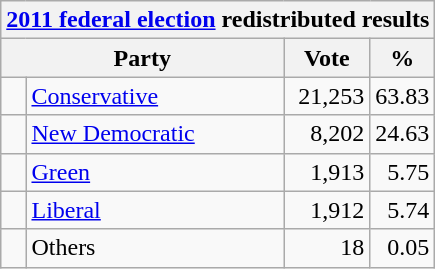<table class="wikitable">
<tr>
<th colspan="4"><a href='#'>2011 federal election</a> redistributed results</th>
</tr>
<tr>
<th bgcolor="#DDDDFF" width="130px" colspan="2">Party</th>
<th bgcolor="#DDDDFF" width="50px">Vote</th>
<th bgcolor="#DDDDFF" width="30px">%</th>
</tr>
<tr>
<td> </td>
<td><a href='#'>Conservative</a></td>
<td align=right>21,253</td>
<td align=right>63.83</td>
</tr>
<tr>
<td> </td>
<td><a href='#'>New Democratic</a></td>
<td align=right>8,202</td>
<td align=right>24.63</td>
</tr>
<tr>
<td> </td>
<td><a href='#'>Green</a></td>
<td align=right>1,913</td>
<td align=right>5.75</td>
</tr>
<tr>
<td> </td>
<td><a href='#'>Liberal</a></td>
<td align=right>1,912</td>
<td align=right>5.74</td>
</tr>
<tr>
<td> </td>
<td>Others</td>
<td align=right>18</td>
<td align=right>0.05</td>
</tr>
</table>
